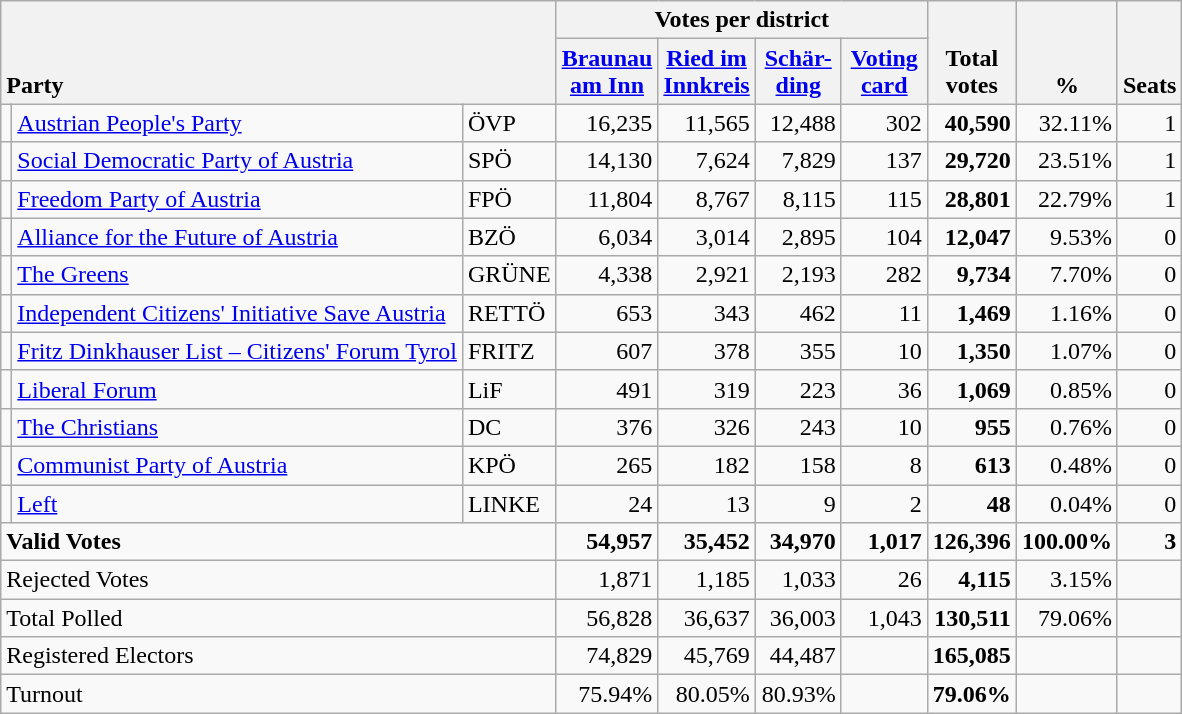<table class="wikitable" border="1" style="text-align:right;">
<tr>
<th style="text-align:left;" valign=bottom rowspan=2 colspan=3>Party</th>
<th colspan=4>Votes per district</th>
<th align=center valign=bottom rowspan=2 width="50">Total<br>votes</th>
<th align=center valign=bottom rowspan=2 width="50">%</th>
<th align=center valign=bottom rowspan=2>Seats</th>
</tr>
<tr>
<th align=center valign=bottom width="50"><a href='#'>Braunau<br>am Inn</a></th>
<th align=center valign=bottom width="50"><a href='#'>Ried im<br>Innkreis</a></th>
<th align=center valign=bottom width="50"><a href='#'>Schär-<br>ding</a></th>
<th align=center valign=bottom width="50"><a href='#'>Voting<br>card</a></th>
</tr>
<tr>
<td></td>
<td align=left><a href='#'>Austrian People's Party</a></td>
<td align=left>ÖVP</td>
<td>16,235</td>
<td>11,565</td>
<td>12,488</td>
<td>302</td>
<td><strong>40,590</strong></td>
<td>32.11%</td>
<td>1</td>
</tr>
<tr>
<td></td>
<td align=left style="white-space: nowrap;"><a href='#'>Social Democratic Party of Austria</a></td>
<td align=left>SPÖ</td>
<td>14,130</td>
<td>7,624</td>
<td>7,829</td>
<td>137</td>
<td><strong>29,720</strong></td>
<td>23.51%</td>
<td>1</td>
</tr>
<tr>
<td></td>
<td align=left><a href='#'>Freedom Party of Austria</a></td>
<td align=left>FPÖ</td>
<td>11,804</td>
<td>8,767</td>
<td>8,115</td>
<td>115</td>
<td><strong>28,801</strong></td>
<td>22.79%</td>
<td>1</td>
</tr>
<tr>
<td></td>
<td align=left><a href='#'>Alliance for the Future of Austria</a></td>
<td align=left>BZÖ</td>
<td>6,034</td>
<td>3,014</td>
<td>2,895</td>
<td>104</td>
<td><strong>12,047</strong></td>
<td>9.53%</td>
<td>0</td>
</tr>
<tr>
<td></td>
<td align=left><a href='#'>The Greens</a></td>
<td align=left>GRÜNE</td>
<td>4,338</td>
<td>2,921</td>
<td>2,193</td>
<td>282</td>
<td><strong>9,734</strong></td>
<td>7.70%</td>
<td>0</td>
</tr>
<tr>
<td></td>
<td align=left><a href='#'>Independent Citizens' Initiative Save Austria</a></td>
<td align=left>RETTÖ</td>
<td>653</td>
<td>343</td>
<td>462</td>
<td>11</td>
<td><strong>1,469</strong></td>
<td>1.16%</td>
<td>0</td>
</tr>
<tr>
<td></td>
<td align=left><a href='#'>Fritz Dinkhauser List – Citizens' Forum Tyrol </a></td>
<td align=left>FRITZ</td>
<td>607</td>
<td>378</td>
<td>355</td>
<td>10</td>
<td><strong>1,350</strong></td>
<td>1.07%</td>
<td>0</td>
</tr>
<tr>
<td></td>
<td align=left><a href='#'>Liberal Forum</a></td>
<td align=left>LiF</td>
<td>491</td>
<td>319</td>
<td>223</td>
<td>36</td>
<td><strong>1,069</strong></td>
<td>0.85%</td>
<td>0</td>
</tr>
<tr>
<td></td>
<td align=left><a href='#'>The Christians</a></td>
<td align=left>DC</td>
<td>376</td>
<td>326</td>
<td>243</td>
<td>10</td>
<td><strong>955</strong></td>
<td>0.76%</td>
<td>0</td>
</tr>
<tr>
<td></td>
<td align=left><a href='#'>Communist Party of Austria</a></td>
<td align=left>KPÖ</td>
<td>265</td>
<td>182</td>
<td>158</td>
<td>8</td>
<td><strong>613</strong></td>
<td>0.48%</td>
<td>0</td>
</tr>
<tr>
<td></td>
<td align=left><a href='#'>Left</a></td>
<td align=left>LINKE</td>
<td>24</td>
<td>13</td>
<td>9</td>
<td>2</td>
<td><strong>48</strong></td>
<td>0.04%</td>
<td>0</td>
</tr>
<tr style="font-weight:bold">
<td align=left colspan=3>Valid Votes</td>
<td>54,957</td>
<td>35,452</td>
<td>34,970</td>
<td>1,017</td>
<td>126,396</td>
<td>100.00%</td>
<td>3</td>
</tr>
<tr>
<td align=left colspan=3>Rejected Votes</td>
<td>1,871</td>
<td>1,185</td>
<td>1,033</td>
<td>26</td>
<td><strong>4,115</strong></td>
<td>3.15%</td>
<td></td>
</tr>
<tr>
<td align=left colspan=3>Total Polled</td>
<td>56,828</td>
<td>36,637</td>
<td>36,003</td>
<td>1,043</td>
<td><strong>130,511</strong></td>
<td>79.06%</td>
<td></td>
</tr>
<tr>
<td align=left colspan=3>Registered Electors</td>
<td>74,829</td>
<td>45,769</td>
<td>44,487</td>
<td></td>
<td><strong>165,085</strong></td>
<td></td>
<td></td>
</tr>
<tr>
<td align=left colspan=3>Turnout</td>
<td>75.94%</td>
<td>80.05%</td>
<td>80.93%</td>
<td></td>
<td><strong>79.06%</strong></td>
<td></td>
<td></td>
</tr>
</table>
